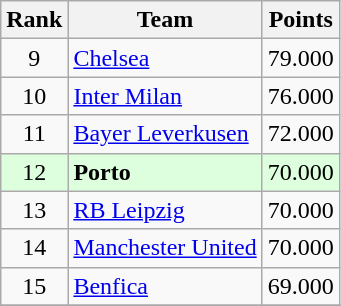<table class="wikitable" style="text-align: center;">
<tr>
<th>Rank</th>
<th>Team</th>
<th>Points</th>
</tr>
<tr>
<td>9</td>
<td align="left"> <a href='#'>Chelsea</a></td>
<td>79.000</td>
</tr>
<tr>
<td>10</td>
<td align="left"> <a href='#'>Inter Milan</a></td>
<td>76.000</td>
</tr>
<tr>
<td>11</td>
<td align="left"> <a href='#'>Bayer Leverkusen</a></td>
<td>72.000</td>
</tr>
<tr style="background:#dfd;">
<td>12</td>
<td style="text-align:left;"> <strong>Porto</strong></td>
<td>70.000</td>
</tr>
<tr>
<td>13</td>
<td align="left"> <a href='#'>RB Leipzig</a></td>
<td>70.000</td>
</tr>
<tr>
<td>14</td>
<td align="left"> <a href='#'>Manchester United</a></td>
<td>70.000</td>
</tr>
<tr>
<td>15</td>
<td align="left"> <a href='#'>Benfica</a></td>
<td>69.000</td>
</tr>
<tr>
</tr>
</table>
